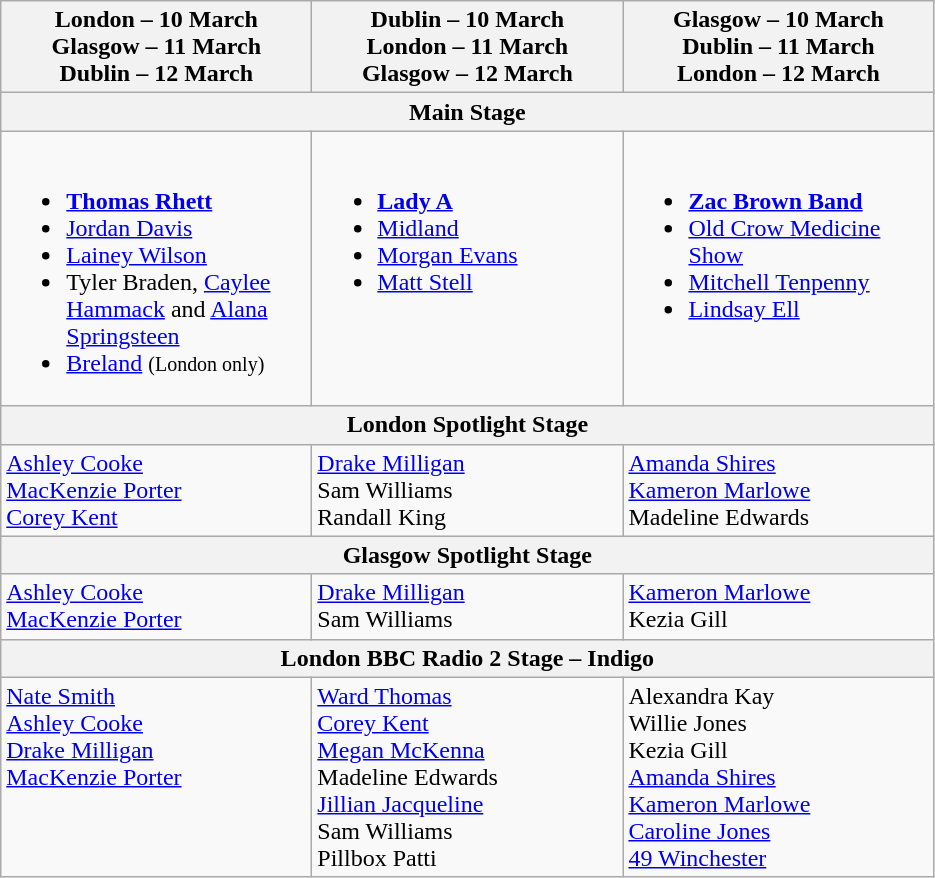<table class="wikitable">
<tr>
<th scope="col" style="width: 200px;">London – 10 March<br>Glasgow – 11 March<br>Dublin – 12 March</th>
<th scope="col" style="width: 200px;">Dublin – 10 March<br>London – 11 March<br>Glasgow – 12 March</th>
<th scope="col" style="width: 200px;">Glasgow – 10 March<br>Dublin – 11 March<br>London – 12 March</th>
</tr>
<tr>
<th colspan="3">Main Stage</th>
</tr>
<tr style="vertical-align: top;">
<td><br><ul><li><strong><a href='#'>Thomas Rhett</a></strong></li><li><a href='#'>Jordan Davis</a></li><li><a href='#'>Lainey Wilson</a></li><li>Tyler Braden, <a href='#'>Caylee Hammack</a> and <a href='#'>Alana Springsteen</a></li><li><a href='#'>Breland</a> <small>(London only)</small></li></ul></td>
<td><br><ul><li><strong><a href='#'>Lady A</a></strong></li><li><a href='#'>Midland</a></li><li><a href='#'>Morgan Evans</a></li><li><a href='#'>Matt Stell</a></li></ul></td>
<td><br><ul><li><strong><a href='#'>Zac Brown Band</a></strong></li><li><a href='#'>Old Crow Medicine Show</a></li><li><a href='#'>Mitchell Tenpenny</a></li><li><a href='#'>Lindsay Ell</a></li></ul></td>
</tr>
<tr>
<th colspan="3">London Spotlight Stage</th>
</tr>
<tr style="vertical-align: top;">
<td><a href='#'>Ashley Cooke</a> <br> <a href='#'>MacKenzie Porter</a> <br> <a href='#'>Corey Kent</a></td>
<td><a href='#'>Drake Milligan</a> <br> Sam Williams <br> Randall King</td>
<td><a href='#'>Amanda Shires</a> <br> <a href='#'>Kameron Marlowe</a> <br> Madeline Edwards</td>
</tr>
<tr>
<th colspan="3">Glasgow Spotlight Stage</th>
</tr>
<tr style="vertical-align: top;">
<td><a href='#'>Ashley Cooke</a> <br> <a href='#'>MacKenzie Porter</a></td>
<td><a href='#'>Drake Milligan</a> <br> Sam Williams</td>
<td><a href='#'>Kameron Marlowe</a> <br> Kezia Gill</td>
</tr>
<tr>
<th colspan="3">London BBC Radio 2 Stage – Indigo</th>
</tr>
<tr style="vertical-align: top;">
<td><a href='#'>Nate Smith</a> <br> <a href='#'>Ashley Cooke</a> <br> <a href='#'>Drake Milligan</a> <br> <a href='#'>MacKenzie Porter</a></td>
<td><a href='#'>Ward Thomas</a> <br> <a href='#'>Corey Kent</a> <br> <a href='#'>Megan McKenna</a> <br> Madeline Edwards <br> <a href='#'>Jillian Jacqueline</a> <br> Sam Williams <br> Pillbox Patti</td>
<td>Alexandra Kay <br> Willie Jones <br> Kezia Gill <br> <a href='#'>Amanda Shires</a> <br> <a href='#'>Kameron Marlowe</a> <br><a href='#'>Caroline Jones</a> <br> <a href='#'>49 Winchester</a></td>
</tr>
</table>
